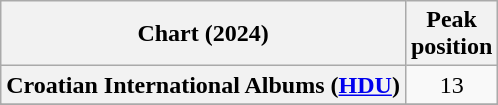<table class="wikitable sortable plainrowheaders" style="text-align:center">
<tr>
<th scope="col">Chart (2024)</th>
<th scope="col">Peak<br>position</th>
</tr>
<tr>
<th scope="row">Croatian International Albums (<a href='#'>HDU</a>)</th>
<td>13</td>
</tr>
<tr>
</tr>
<tr>
</tr>
<tr>
</tr>
</table>
